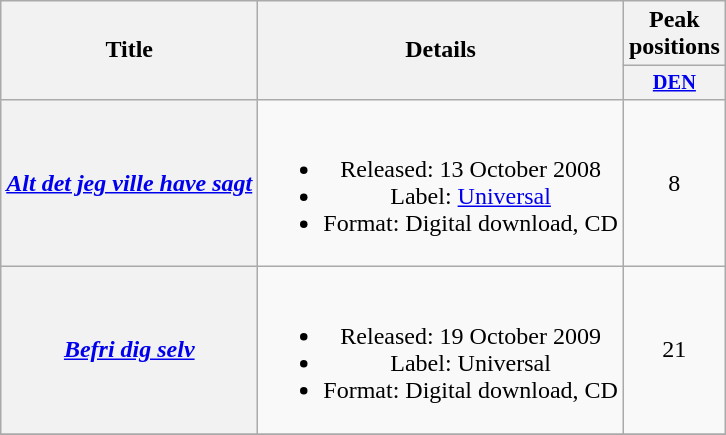<table class="wikitable plainrowheaders" style="text-align:center;">
<tr>
<th scope="col" rowspan="2">Title</th>
<th scope="col" rowspan="2">Details</th>
<th scope="col" colspan="1">Peak positions</th>
</tr>
<tr>
<th scope="col" style="width:3em;font-size:85%;"><a href='#'>DEN</a><br></th>
</tr>
<tr>
<th scope="row"><em><a href='#'>Alt det jeg ville have sagt</a></em></th>
<td><br><ul><li>Released: 13 October 2008</li><li>Label: <a href='#'>Universal</a></li><li>Format: Digital download, CD</li></ul></td>
<td>8</td>
</tr>
<tr>
<th scope="row"><em><a href='#'>Befri dig selv</a></em></th>
<td><br><ul><li>Released: 19 October 2009</li><li>Label: Universal</li><li>Format: Digital download, CD</li></ul></td>
<td>21</td>
</tr>
<tr>
</tr>
</table>
